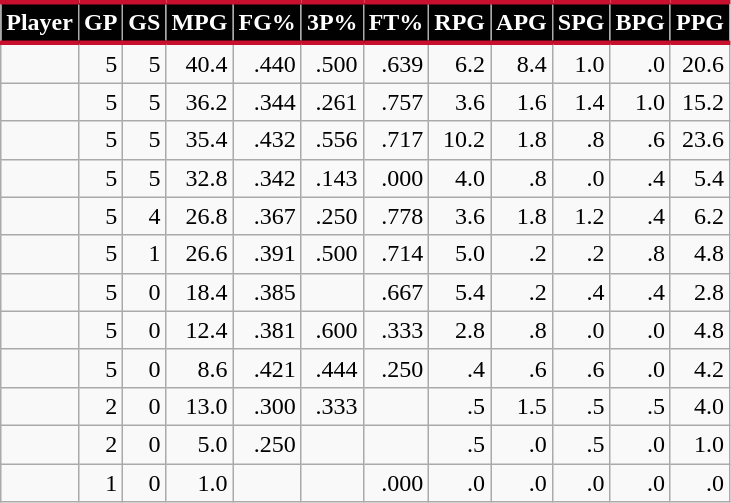<table class="wikitable sortable" style="text-align:right;">
<tr>
<th style="background:#010101; color:#FFFFFF; border-top:#C8102E 3px solid; border-bottom:#C8102E 3px solid;">Player</th>
<th style="background:#010101; color:#FFFFFF; border-top:#C8102E 3px solid; border-bottom:#C8102E 3px solid;">GP</th>
<th style="background:#010101; color:#FFFFFF; border-top:#C8102E 3px solid; border-bottom:#C8102E 3px solid;">GS</th>
<th style="background:#010101; color:#FFFFFF; border-top:#C8102E 3px solid; border-bottom:#C8102E 3px solid;">MPG</th>
<th style="background:#010101; color:#FFFFFF; border-top:#C8102E 3px solid; border-bottom:#C8102E 3px solid;">FG%</th>
<th style="background:#010101; color:#FFFFFF; border-top:#C8102E 3px solid; border-bottom:#C8102E 3px solid;">3P%</th>
<th style="background:#010101; color:#FFFFFF; border-top:#C8102E 3px solid; border-bottom:#C8102E 3px solid;">FT%</th>
<th style="background:#010101; color:#FFFFFF; border-top:#C8102E 3px solid; border-bottom:#C8102E 3px solid;">RPG</th>
<th style="background:#010101; color:#FFFFFF; border-top:#C8102E 3px solid; border-bottom:#C8102E 3px solid;">APG</th>
<th style="background:#010101; color:#FFFFFF; border-top:#C8102E 3px solid; border-bottom:#C8102E 3px solid;">SPG</th>
<th style="background:#010101; color:#FFFFFF; border-top:#C8102E 3px solid; border-bottom:#C8102E 3px solid;">BPG</th>
<th style="background:#010101; color:#FFFFFF; border-top:#C8102E 3px solid; border-bottom:#C8102E 3px solid;">PPG</th>
</tr>
<tr>
<td style="text-align:left;"></td>
<td>5</td>
<td>5</td>
<td>40.4</td>
<td>.440</td>
<td>.500</td>
<td>.639</td>
<td>6.2</td>
<td>8.4</td>
<td>1.0</td>
<td>.0</td>
<td>20.6</td>
</tr>
<tr>
<td style="text-align:left;"></td>
<td>5</td>
<td>5</td>
<td>36.2</td>
<td>.344</td>
<td>.261</td>
<td>.757</td>
<td>3.6</td>
<td>1.6</td>
<td>1.4</td>
<td>1.0</td>
<td>15.2</td>
</tr>
<tr>
<td style="text-align:left;"></td>
<td>5</td>
<td>5</td>
<td>35.4</td>
<td>.432</td>
<td>.556</td>
<td>.717</td>
<td>10.2</td>
<td>1.8</td>
<td>.8</td>
<td>.6</td>
<td>23.6</td>
</tr>
<tr>
<td style="text-align:left;"></td>
<td>5</td>
<td>5</td>
<td>32.8</td>
<td>.342</td>
<td>.143</td>
<td>.000</td>
<td>4.0</td>
<td>.8</td>
<td>.0</td>
<td>.4</td>
<td>5.4</td>
</tr>
<tr>
<td style="text-align:left;"></td>
<td>5</td>
<td>4</td>
<td>26.8</td>
<td>.367</td>
<td>.250</td>
<td>.778</td>
<td>3.6</td>
<td>1.8</td>
<td>1.2</td>
<td>.4</td>
<td>6.2</td>
</tr>
<tr>
<td style="text-align:left;"></td>
<td>5</td>
<td>1</td>
<td>26.6</td>
<td>.391</td>
<td>.500</td>
<td>.714</td>
<td>5.0</td>
<td>.2</td>
<td>.2</td>
<td>.8</td>
<td>4.8</td>
</tr>
<tr>
<td style="text-align:left;"></td>
<td>5</td>
<td>0</td>
<td>18.4</td>
<td>.385</td>
<td></td>
<td>.667</td>
<td>5.4</td>
<td>.2</td>
<td>.4</td>
<td>.4</td>
<td>2.8</td>
</tr>
<tr>
<td style="text-align:left;"></td>
<td>5</td>
<td>0</td>
<td>12.4</td>
<td>.381</td>
<td>.600</td>
<td>.333</td>
<td>2.8</td>
<td>.8</td>
<td>.0</td>
<td>.0</td>
<td>4.8</td>
</tr>
<tr>
<td style="text-align:left;"></td>
<td>5</td>
<td>0</td>
<td>8.6</td>
<td>.421</td>
<td>.444</td>
<td>.250</td>
<td>.4</td>
<td>.6</td>
<td>.6</td>
<td>.0</td>
<td>4.2</td>
</tr>
<tr>
<td style="text-align:left;"></td>
<td>2</td>
<td>0</td>
<td>13.0</td>
<td>.300</td>
<td>.333</td>
<td></td>
<td>.5</td>
<td>1.5</td>
<td>.5</td>
<td>.5</td>
<td>4.0</td>
</tr>
<tr>
<td style="text-align:left;"></td>
<td>2</td>
<td>0</td>
<td>5.0</td>
<td>.250</td>
<td></td>
<td></td>
<td>.5</td>
<td>.0</td>
<td>.5</td>
<td>.0</td>
<td>1.0</td>
</tr>
<tr>
<td style="text-align:left;"></td>
<td>1</td>
<td>0</td>
<td>1.0</td>
<td></td>
<td></td>
<td>.000</td>
<td>.0</td>
<td>.0</td>
<td>.0</td>
<td>.0</td>
<td>.0</td>
</tr>
</table>
